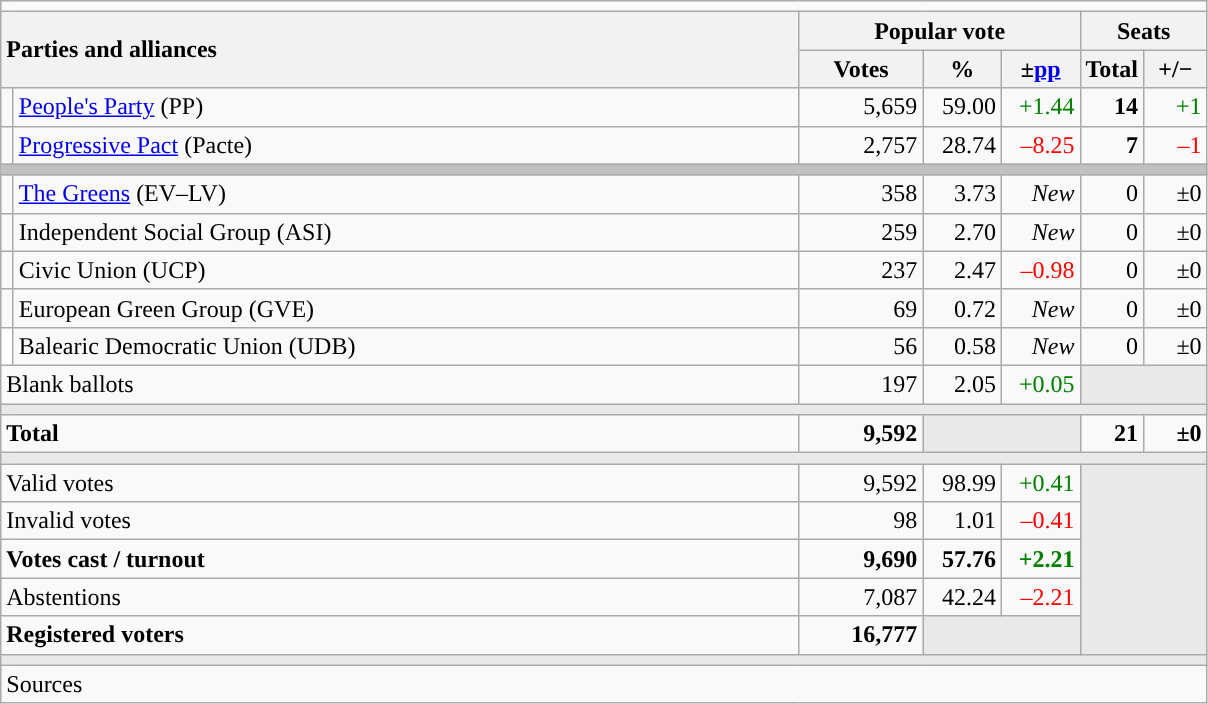<table class="wikitable" style="text-align:right;">
<tr>
<td colspan="7"></td>
</tr>
<tr>
<th style="text-align:left;" rowspan="2" colspan="2" width="525">Parties and alliances</th>
<th colspan="3">Popular vote</th>
<th colspan="2">Seats</th>
</tr>
<tr>
<th width="75">Votes</th>
<th width="45">%</th>
<th width="45">±<a href='#'>pp</a></th>
<th width="35">Total</th>
<th width="35">+/−</th>
</tr>
<tr>
<td width="1" style="color:inherit;background:"></td>
<td align="left"><a href='#'>People's Party</a> (PP)</td>
<td>5,659</td>
<td>59.00</td>
<td style="color:green;">+1.44</td>
<td><strong>14</strong></td>
<td style="color:green;">+1</td>
</tr>
<tr>
<td style="color:inherit;background:"></td>
<td align="left"><a href='#'>Progressive Pact</a> (Pacte)</td>
<td>2,757</td>
<td>28.74</td>
<td style="color:red;">–8.25</td>
<td><strong>7</strong></td>
<td style="color:red;">–1</td>
</tr>
<tr>
<td colspan="7" bgcolor="#C0C0C0"></td>
</tr>
<tr>
<td style="color:inherit;background:"></td>
<td align="left"><a href='#'>The Greens</a> (EV–LV)</td>
<td>358</td>
<td>3.73</td>
<td><em>New</em></td>
<td>0</td>
<td>±0</td>
</tr>
<tr>
<td style="color:inherit;background:"></td>
<td align="left">Independent Social Group (ASI)</td>
<td>259</td>
<td>2.70</td>
<td><em>New</em></td>
<td>0</td>
<td>±0</td>
</tr>
<tr>
<td style="color:inherit;background:"></td>
<td align="left">Civic Union (UCP)</td>
<td>237</td>
<td>2.47</td>
<td style="color:red;">–0.98</td>
<td>0</td>
<td>±0</td>
</tr>
<tr>
<td style="color:inherit;background:"></td>
<td align="left">European Green Group (GVE)</td>
<td>69</td>
<td>0.72</td>
<td><em>New</em></td>
<td>0</td>
<td>±0</td>
</tr>
<tr>
<td bgcolor="white"></td>
<td align="left">Balearic Democratic Union (UDB)</td>
<td>56</td>
<td>0.58</td>
<td><em>New</em></td>
<td>0</td>
<td>±0</td>
</tr>
<tr>
<td align="left" colspan="2">Blank ballots</td>
<td>197</td>
<td>2.05</td>
<td style="color:green;">+0.05</td>
<td bgcolor="#E9E9E9" colspan="2"></td>
</tr>
<tr>
<td colspan="7" bgcolor="#E9E9E9"></td>
</tr>
<tr style="font-weight:bold;">
<td align="left" colspan="2">Total</td>
<td>9,592</td>
<td bgcolor="#E9E9E9" colspan="2"></td>
<td>21</td>
<td>±0</td>
</tr>
<tr>
<td colspan="7" bgcolor="#E9E9E9"></td>
</tr>
<tr>
<td align="left" colspan="2">Valid votes</td>
<td>9,592</td>
<td>98.99</td>
<td style="color:green;">+0.41</td>
<td bgcolor="#E9E9E9" colspan="2" rowspan="5"></td>
</tr>
<tr>
<td align="left" colspan="2">Invalid votes</td>
<td>98</td>
<td>1.01</td>
<td style="color:red;">–0.41</td>
</tr>
<tr style="font-weight:bold;">
<td align="left" colspan="2">Votes cast / turnout</td>
<td>9,690</td>
<td>57.76</td>
<td style="color:green;">+2.21</td>
</tr>
<tr>
<td align="left" colspan="2">Abstentions</td>
<td>7,087</td>
<td>42.24</td>
<td style="color:red;">–2.21</td>
</tr>
<tr style="font-weight:bold;">
<td align="left" colspan="2">Registered voters</td>
<td>16,777</td>
<td bgcolor="#E9E9E9" colspan="2"></td>
</tr>
<tr>
<td colspan="7" bgcolor="#E9E9E9"></td>
</tr>
<tr>
<td align="left" colspan="7">Sources</td>
</tr>
</table>
